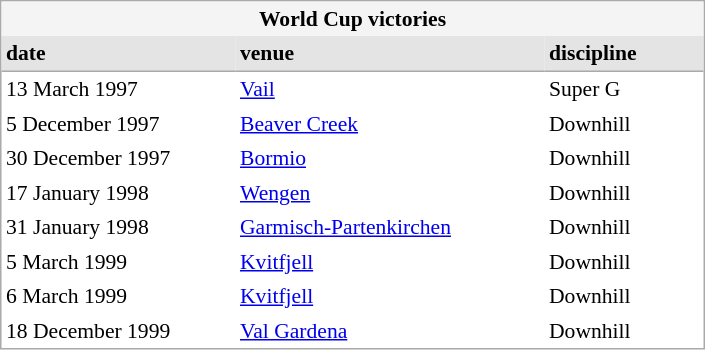<table cellspacing="0" cellpadding="3" style="border:1px solid #AAAAAA;font-size:90%">
<tr bgcolor="#F4F4F4">
<th colspan="3">World Cup victories</th>
</tr>
<tr bgcolor="#E4E4E4">
<th style="border-bottom:1px solid #AAAAAA" width=150 align="left">date</th>
<th style="border-bottom:1px solid #AAAAAA" width=200 align="left">venue</th>
<th style="border-bottom:1px solid #AAAAAA" width=100 align="left">discipline</th>
</tr>
<tr align="left">
<td>13 March 1997</td>
<td><a href='#'>Vail</a></td>
<td>Super G</td>
</tr>
<tr align="left">
<td>5 December 1997</td>
<td><a href='#'>Beaver Creek</a></td>
<td>Downhill</td>
</tr>
<tr align="left">
<td>30 December 1997</td>
<td><a href='#'>Bormio</a></td>
<td>Downhill</td>
</tr>
<tr align="left">
<td>17 January 1998</td>
<td><a href='#'>Wengen</a></td>
<td>Downhill</td>
</tr>
<tr align="left">
<td>31 January 1998</td>
<td><a href='#'>Garmisch-Partenkirchen</a></td>
<td>Downhill</td>
</tr>
<tr align="left">
<td>5 March 1999</td>
<td><a href='#'>Kvitfjell</a></td>
<td>Downhill</td>
</tr>
<tr align="left">
<td>6 March 1999</td>
<td><a href='#'>Kvitfjell</a></td>
<td>Downhill</td>
</tr>
<tr align="left">
<td>18 December 1999</td>
<td><a href='#'>Val Gardena</a></td>
<td>Downhill</td>
</tr>
</table>
